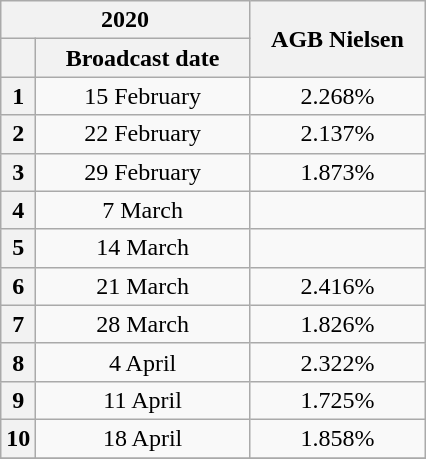<table class=wikitable style=text-align:center>
<tr>
<th colspan=2>2020</th>
<th rowspan=2 width=110>AGB Nielsen<br></th>
</tr>
<tr>
<th></th>
<th style=width:135px>Broadcast date</th>
</tr>
<tr>
<th>1</th>
<td>15 February</td>
<td>2.268%</td>
</tr>
<tr>
<th>2</th>
<td>22 February</td>
<td>2.137%</td>
</tr>
<tr>
<th>3</th>
<td>29 February</td>
<td>1.873%</td>
</tr>
<tr>
<th>4</th>
<td>7 March</td>
<td></td>
</tr>
<tr>
<th>5</th>
<td>14 March</td>
<td></td>
</tr>
<tr>
<th>6</th>
<td>21 March</td>
<td>2.416%</td>
</tr>
<tr>
<th>7</th>
<td>28 March</td>
<td>1.826%</td>
</tr>
<tr>
<th>8</th>
<td>4 April</td>
<td>2.322%</td>
</tr>
<tr>
<th>9</th>
<td>11 April</td>
<td>1.725%</td>
</tr>
<tr>
<th>10</th>
<td>18 April</td>
<td>1.858%</td>
</tr>
<tr>
</tr>
</table>
